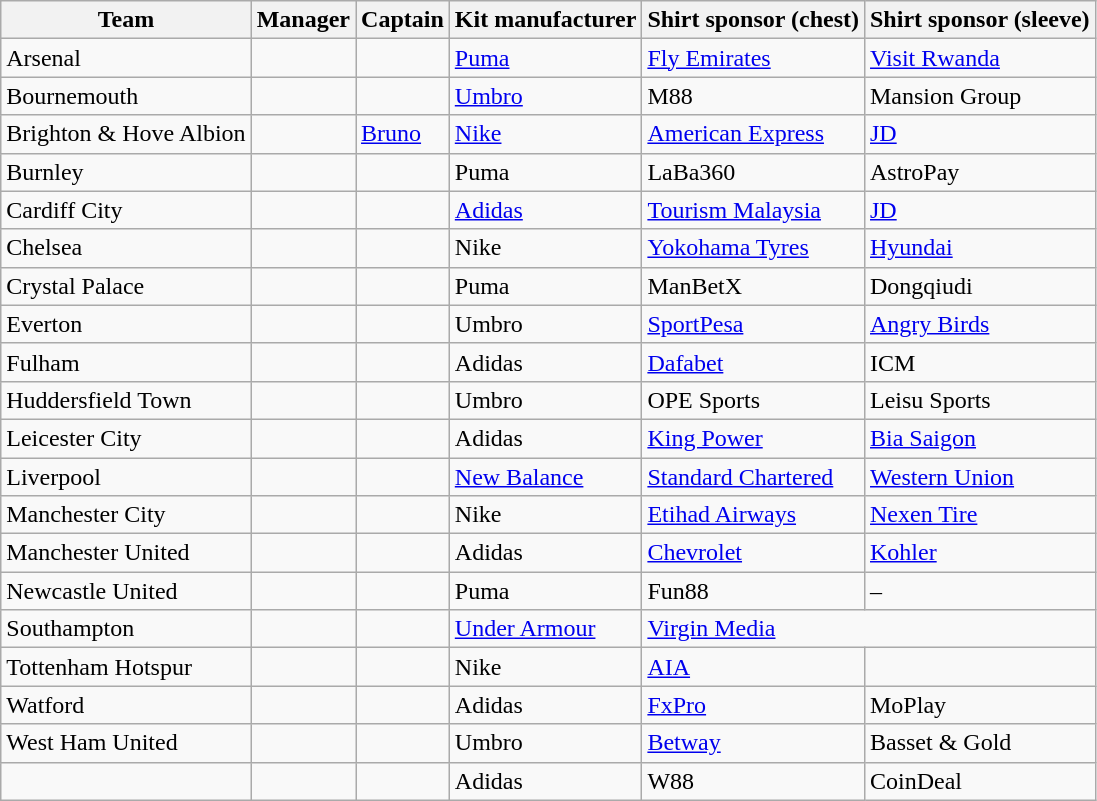<table class="wikitable sortable">
<tr>
<th>Team</th>
<th>Manager</th>
<th>Captain</th>
<th>Kit manufacturer</th>
<th>Shirt sponsor (chest)</th>
<th>Shirt sponsor (sleeve)</th>
</tr>
<tr>
<td>Arsenal</td>
<td> </td>
<td> </td>
<td><a href='#'>Puma</a></td>
<td><a href='#'>Fly Emirates</a></td>
<td><a href='#'>Visit Rwanda</a></td>
</tr>
<tr>
<td>Bournemouth</td>
<td> </td>
<td> </td>
<td><a href='#'>Umbro</a></td>
<td>M88</td>
<td>Mansion Group</td>
</tr>
<tr>
<td>Brighton & Hove Albion</td>
<td> </td>
<td> <a href='#'>Bruno</a></td>
<td><a href='#'>Nike</a></td>
<td><a href='#'>American Express</a></td>
<td><a href='#'>JD</a></td>
</tr>
<tr>
<td>Burnley</td>
<td> </td>
<td> </td>
<td>Puma</td>
<td>LaBa360</td>
<td>AstroPay</td>
</tr>
<tr>
<td>Cardiff City</td>
<td> </td>
<td> </td>
<td><a href='#'>Adidas</a></td>
<td><a href='#'>Tourism Malaysia</a></td>
<td><a href='#'>JD</a></td>
</tr>
<tr>
<td>Chelsea</td>
<td> </td>
<td> </td>
<td>Nike</td>
<td><a href='#'>Yokohama Tyres</a></td>
<td><a href='#'>Hyundai</a></td>
</tr>
<tr>
<td>Crystal Palace</td>
<td> </td>
<td> </td>
<td>Puma</td>
<td>ManBetX</td>
<td>Dongqiudi</td>
</tr>
<tr>
<td>Everton</td>
<td> </td>
<td> </td>
<td>Umbro</td>
<td><a href='#'>SportPesa</a></td>
<td><a href='#'>Angry Birds</a></td>
</tr>
<tr>
<td>Fulham</td>
<td> </td>
<td> </td>
<td>Adidas</td>
<td><a href='#'>Dafabet</a></td>
<td>ICM</td>
</tr>
<tr>
<td>Huddersfield Town</td>
<td> </td>
<td> </td>
<td>Umbro</td>
<td>OPE Sports</td>
<td>Leisu Sports</td>
</tr>
<tr>
<td>Leicester City</td>
<td> </td>
<td> </td>
<td>Adidas</td>
<td><a href='#'>King Power</a></td>
<td><a href='#'>Bia Saigon</a></td>
</tr>
<tr>
<td>Liverpool</td>
<td> </td>
<td> </td>
<td><a href='#'>New Balance</a></td>
<td><a href='#'>Standard Chartered</a></td>
<td><a href='#'>Western Union</a></td>
</tr>
<tr>
<td>Manchester City</td>
<td> </td>
<td> </td>
<td>Nike</td>
<td><a href='#'>Etihad Airways</a></td>
<td><a href='#'>Nexen Tire</a></td>
</tr>
<tr>
<td>Manchester United</td>
<td> </td>
<td> </td>
<td>Adidas</td>
<td><a href='#'>Chevrolet</a></td>
<td><a href='#'>Kohler</a></td>
</tr>
<tr>
<td>Newcastle United</td>
<td> </td>
<td> </td>
<td>Puma</td>
<td>Fun88</td>
<td>–</td>
</tr>
<tr>
<td>Southampton</td>
<td> </td>
<td></td>
<td><a href='#'>Under Armour</a></td>
<td colspan=2><a href='#'>Virgin Media</a></td>
</tr>
<tr>
<td>Tottenham Hotspur</td>
<td> </td>
<td> </td>
<td>Nike</td>
<td><a href='#'>AIA</a></td>
</tr>
<tr>
<td>Watford</td>
<td> </td>
<td> </td>
<td>Adidas</td>
<td><a href='#'>FxPro</a></td>
<td>MoPlay</td>
</tr>
<tr>
<td>West Ham United</td>
<td> </td>
<td> </td>
<td>Umbro</td>
<td><a href='#'>Betway</a></td>
<td>Basset & Gold</td>
</tr>
<tr>
<td></td>
<td></td>
<td> </td>
<td>Adidas</td>
<td>W88</td>
<td>CoinDeal</td>
</tr>
</table>
